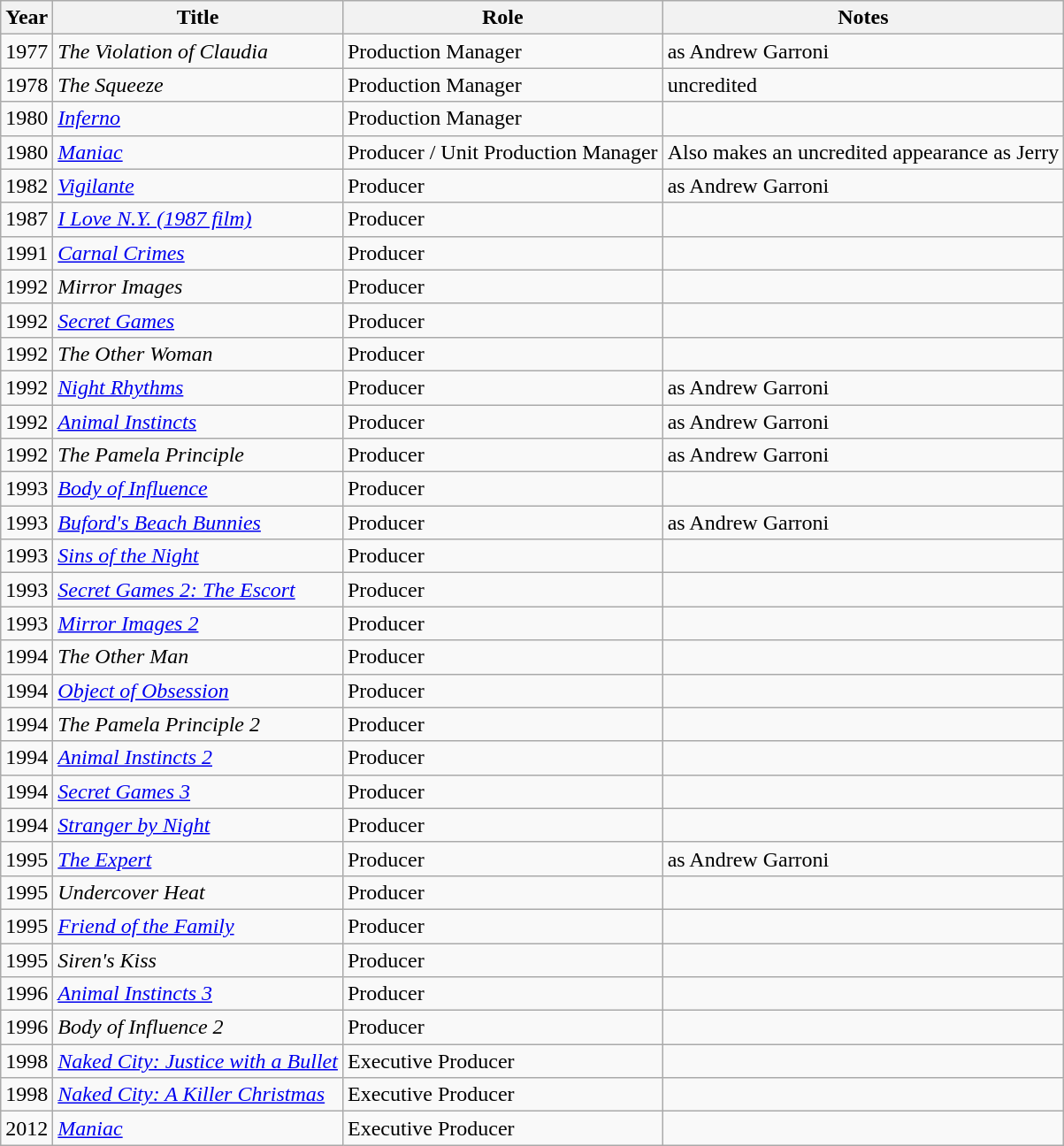<table class="wikitable sortable">
<tr>
<th>Year</th>
<th>Title</th>
<th>Role</th>
<th>Notes</th>
</tr>
<tr>
<td>1977</td>
<td><em>The Violation of Claudia</em></td>
<td>Production Manager</td>
<td>as Andrew Garroni</td>
</tr>
<tr>
<td>1978</td>
<td><em>The Squeeze</em></td>
<td>Production Manager</td>
<td>uncredited</td>
</tr>
<tr>
<td>1980</td>
<td><em><a href='#'>Inferno</a></em></td>
<td>Production Manager</td>
<td></td>
</tr>
<tr>
<td>1980</td>
<td><em><a href='#'>Maniac</a></em></td>
<td>Producer / Unit Production Manager</td>
<td>Also makes an uncredited appearance as Jerry</td>
</tr>
<tr>
<td>1982</td>
<td><em><a href='#'>Vigilante</a></em></td>
<td>Producer</td>
<td>as Andrew Garroni</td>
</tr>
<tr>
<td>1987</td>
<td><em><a href='#'>I Love N.Y. (1987 film)</a></em></td>
<td>Producer</td>
<td></td>
</tr>
<tr>
<td>1991</td>
<td><em><a href='#'>Carnal Crimes</a></em></td>
<td>Producer</td>
<td></td>
</tr>
<tr>
<td>1992</td>
<td><em>Mirror Images</em></td>
<td>Producer</td>
<td></td>
</tr>
<tr>
<td>1992</td>
<td><em><a href='#'>Secret Games</a></em></td>
<td>Producer</td>
<td></td>
</tr>
<tr>
<td>1992</td>
<td><em>The Other Woman</em></td>
<td>Producer</td>
<td></td>
</tr>
<tr>
<td>1992</td>
<td><em><a href='#'>Night Rhythms</a></em></td>
<td>Producer</td>
<td>as Andrew Garroni</td>
</tr>
<tr>
<td>1992</td>
<td><em><a href='#'>Animal Instincts</a></em></td>
<td>Producer</td>
<td>as Andrew Garroni</td>
</tr>
<tr>
<td>1992</td>
<td><em>The Pamela Principle</em></td>
<td>Producer</td>
<td>as Andrew Garroni</td>
</tr>
<tr>
<td>1993</td>
<td><em><a href='#'>Body of Influence</a></em></td>
<td>Producer</td>
<td></td>
</tr>
<tr>
<td>1993</td>
<td><em><a href='#'>Buford's Beach Bunnies</a></em></td>
<td>Producer</td>
<td>as Andrew Garroni</td>
</tr>
<tr>
<td>1993</td>
<td><em><a href='#'>Sins of the Night</a></em></td>
<td>Producer</td>
<td></td>
</tr>
<tr>
<td>1993</td>
<td><em><a href='#'>Secret Games 2: The Escort</a></em></td>
<td>Producer</td>
<td></td>
</tr>
<tr>
<td>1993</td>
<td><em><a href='#'>Mirror Images 2</a></em></td>
<td>Producer</td>
<td></td>
</tr>
<tr>
<td>1994</td>
<td><em>The Other Man</em></td>
<td>Producer</td>
<td></td>
</tr>
<tr>
<td>1994</td>
<td><em><a href='#'>Object of Obsession</a></em></td>
<td>Producer</td>
<td></td>
</tr>
<tr>
<td>1994</td>
<td><em>The Pamela Principle 2</em></td>
<td>Producer</td>
<td></td>
</tr>
<tr>
<td>1994</td>
<td><em><a href='#'>Animal Instincts 2</a></em></td>
<td>Producer</td>
<td></td>
</tr>
<tr>
<td>1994</td>
<td><em><a href='#'>Secret Games 3</a></em></td>
<td>Producer</td>
<td></td>
</tr>
<tr>
<td>1994</td>
<td><em><a href='#'>Stranger by Night</a></em></td>
<td>Producer</td>
<td></td>
</tr>
<tr>
<td>1995</td>
<td><em><a href='#'>The Expert</a></em></td>
<td>Producer</td>
<td>as Andrew Garroni</td>
</tr>
<tr>
<td>1995</td>
<td><em>Undercover Heat</em></td>
<td>Producer</td>
<td></td>
</tr>
<tr>
<td>1995</td>
<td><em><a href='#'>Friend of the Family</a></em></td>
<td>Producer</td>
<td></td>
</tr>
<tr>
<td>1995</td>
<td><em>Siren's Kiss</em></td>
<td>Producer</td>
<td></td>
</tr>
<tr>
<td>1996</td>
<td><em><a href='#'>Animal Instincts 3</a></em></td>
<td>Producer</td>
<td></td>
</tr>
<tr>
<td>1996</td>
<td><em>Body of Influence 2</em></td>
<td>Producer</td>
<td></td>
</tr>
<tr>
<td>1998</td>
<td><em><a href='#'>Naked City: Justice with a Bullet</a></em></td>
<td>Executive Producer</td>
<td></td>
</tr>
<tr>
<td>1998</td>
<td><em><a href='#'>Naked City: A Killer Christmas</a></em></td>
<td>Executive Producer</td>
<td></td>
</tr>
<tr>
<td>2012</td>
<td><em><a href='#'>Maniac</a></em></td>
<td>Executive Producer</td>
<td></td>
</tr>
</table>
